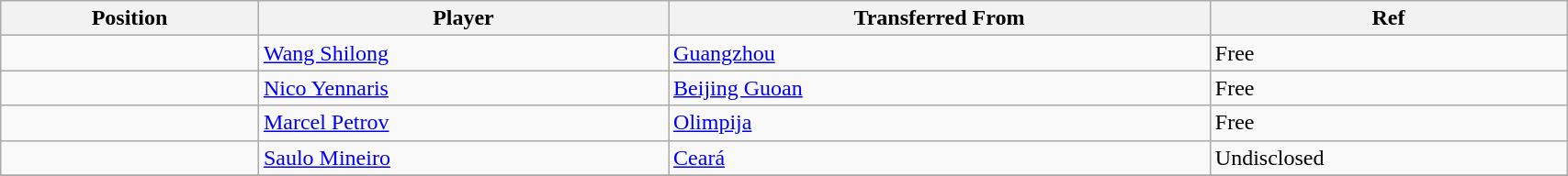<table class="wikitable sortable" style="width:90%; text-align:center; font-size:100%; text-align:left;">
<tr>
<th>Position</th>
<th>Player</th>
<th>Transferred From</th>
<th>Ref</th>
</tr>
<tr>
<td></td>
<td> <a href='#'>Wang Shilong</a></td>
<td> <a href='#'>Guangzhou</a></td>
<td>Free </td>
</tr>
<tr>
<td></td>
<td> <a href='#'>Nico Yennaris</a></td>
<td> <a href='#'>Beijing Guoan</a></td>
<td>Free </td>
</tr>
<tr>
<td></td>
<td> <a href='#'>Marcel Petrov</a></td>
<td> <a href='#'>Olimpija</a></td>
<td>Free </td>
</tr>
<tr>
<td></td>
<td> <a href='#'>Saulo Mineiro</a></td>
<td> <a href='#'>Ceará</a></td>
<td>Undisclosed</td>
</tr>
<tr>
</tr>
</table>
